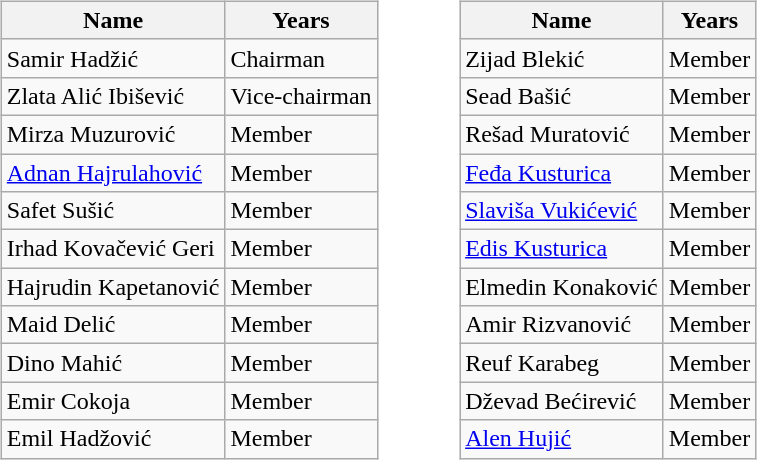<table>
<tr>
<td width="10"> </td>
<td valign="top"><br><table class="wikitable" style="text-align: center">
<tr>
<th>Name</th>
<th>Years</th>
</tr>
<tr>
<td align="left">Samir Hadžić</td>
<td align="left">Chairman</td>
</tr>
<tr>
<td align="left">Zlata Alić Ibišević</td>
<td align="left">Vice-chairman</td>
</tr>
<tr>
<td align="left">Mirza Muzurović</td>
<td align="left">Member</td>
</tr>
<tr>
<td align="left"><a href='#'>Adnan Hajrulahović</a></td>
<td align="left">Member</td>
</tr>
<tr>
<td align="left">Safet Sušić</td>
<td align="left">Member</td>
</tr>
<tr>
<td align="left">Irhad Kovačević Geri</td>
<td align="left">Member</td>
</tr>
<tr>
<td align="left">Hajrudin Kapetanović</td>
<td align="left">Member</td>
</tr>
<tr>
<td align="left">Maid Delić</td>
<td align="left">Member</td>
</tr>
<tr>
<td align="left">Dino Mahić</td>
<td align="left">Member</td>
</tr>
<tr>
<td align="left">Emir Cokoja</td>
<td align="left">Member</td>
</tr>
<tr>
<td align="left">Emil Hadžović</td>
<td align="left">Member</td>
</tr>
</table>
</td>
<td width="30"> </td>
<td valign="top"><br><table class="wikitable" style="text-align: center">
<tr>
<th>Name</th>
<th>Years</th>
</tr>
<tr>
<td align="left">Zijad Blekić</td>
<td align="left">Member</td>
</tr>
<tr>
<td align="left">Sead Bašić</td>
<td align="left">Member</td>
</tr>
<tr>
<td align="left">Rešad Muratović</td>
<td align="left">Member</td>
</tr>
<tr>
<td align="left"><a href='#'>Feđa Kusturica</a></td>
<td align="left">Member</td>
</tr>
<tr>
<td align="left"><a href='#'>Slaviša Vukićević</a></td>
<td align="left">Member</td>
</tr>
<tr>
<td align="left"><a href='#'>Edis Kusturica</a></td>
<td align="left">Member</td>
</tr>
<tr>
<td align="left">Elmedin Konaković</td>
<td align="left">Member</td>
</tr>
<tr>
<td align="left">Amir Rizvanović</td>
<td align="left">Member</td>
</tr>
<tr>
<td align="left">Reuf Karabeg</td>
<td align="left">Member</td>
</tr>
<tr>
<td align="left">Dževad Bećirević</td>
<td align="left">Member</td>
</tr>
<tr>
<td align="left"><a href='#'>Alen Hujić</a></td>
<td align="left">Member</td>
</tr>
</table>
</td>
</tr>
</table>
